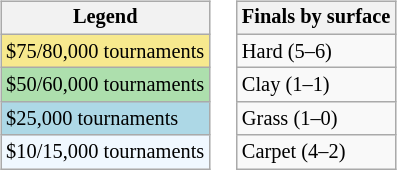<table>
<tr valign=top>
<td><br><table class=wikitable style="font-size:85%">
<tr>
<th>Legend</th>
</tr>
<tr style="background:#f7e98e;">
<td>$75/80,000 tournaments</td>
</tr>
<tr style="background:#addfad;">
<td>$50/60,000 tournaments</td>
</tr>
<tr style="background:lightblue;">
<td>$25,000 tournaments</td>
</tr>
<tr style="background:#f0f8ff;">
<td>$10/15,000 tournaments</td>
</tr>
</table>
</td>
<td><br><table class=wikitable style="font-size:85%">
<tr>
<th>Finals by surface</th>
</tr>
<tr>
<td>Hard (5–6)</td>
</tr>
<tr>
<td>Clay (1–1)</td>
</tr>
<tr>
<td>Grass (1–0)</td>
</tr>
<tr>
<td>Carpet (4–2)</td>
</tr>
</table>
</td>
</tr>
</table>
